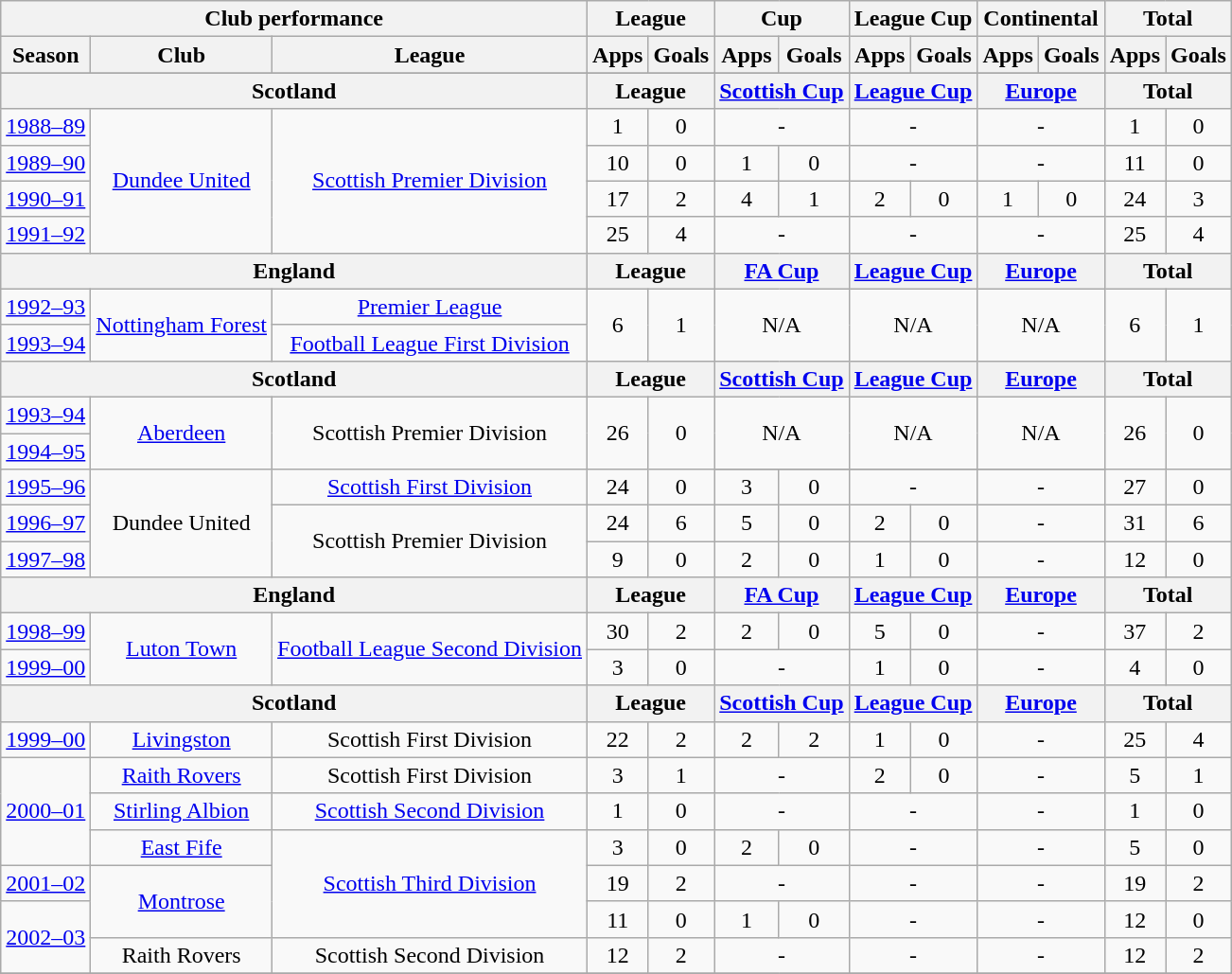<table class="wikitable" style="text-align:center">
<tr>
<th colspan=3>Club performance</th>
<th colspan=2>League</th>
<th colspan=2>Cup</th>
<th colspan=2>League Cup</th>
<th colspan=2>Continental</th>
<th colspan=2>Total</th>
</tr>
<tr>
<th>Season</th>
<th>Club</th>
<th>League</th>
<th>Apps</th>
<th>Goals</th>
<th>Apps</th>
<th>Goals</th>
<th>Apps</th>
<th>Goals</th>
<th>Apps</th>
<th>Goals</th>
<th>Apps</th>
<th>Goals</th>
</tr>
<tr>
</tr>
<tr>
<th colspan=3>Scotland</th>
<th colspan=2>League</th>
<th colspan=2><a href='#'>Scottish Cup</a></th>
<th colspan=2><a href='#'>League Cup</a></th>
<th colspan=2><a href='#'>Europe</a></th>
<th colspan=2>Total</th>
</tr>
<tr>
<td><a href='#'>1988–89</a></td>
<td rowspan=4><a href='#'>Dundee United</a></td>
<td rowspan=4><a href='#'>Scottish Premier Division</a></td>
<td>1</td>
<td>0</td>
<td colspan=2>-</td>
<td colspan=2>-</td>
<td colspan=2>-</td>
<td>1</td>
<td>0</td>
</tr>
<tr>
<td><a href='#'>1989–90</a></td>
<td>10</td>
<td>0</td>
<td>1</td>
<td>0</td>
<td colspan=2>-</td>
<td colspan=2>-</td>
<td>11</td>
<td>0</td>
</tr>
<tr>
<td><a href='#'>1990–91</a></td>
<td>17</td>
<td>2</td>
<td>4</td>
<td>1</td>
<td>2</td>
<td>0</td>
<td>1</td>
<td>0</td>
<td>24</td>
<td>3</td>
</tr>
<tr>
<td><a href='#'>1991–92</a></td>
<td>25</td>
<td>4</td>
<td colspan=2>-</td>
<td colspan=2>-</td>
<td colspan=2>-</td>
<td>25</td>
<td>4</td>
</tr>
<tr>
<th colspan=3>England</th>
<th colspan=2>League</th>
<th colspan=2><a href='#'>FA Cup</a></th>
<th colspan=2><a href='#'>League Cup</a></th>
<th colspan=2><a href='#'>Europe</a></th>
<th colspan=2>Total</th>
</tr>
<tr>
<td><a href='#'>1992–93</a></td>
<td rowspan=2><a href='#'>Nottingham Forest</a></td>
<td><a href='#'>Premier League</a></td>
<td rowspan=2>6</td>
<td rowspan=2>1</td>
<td rowspan=2 colspan=2>N/A</td>
<td colspan=2 rowspan=2>N/A</td>
<td colspan=2 rowspan=2>N/A</td>
<td rowspan=2>6</td>
<td rowspan=2>1</td>
</tr>
<tr>
<td><a href='#'>1993–94</a></td>
<td><a href='#'>Football League First Division</a></td>
</tr>
<tr>
<th colspan=3>Scotland</th>
<th colspan=2>League</th>
<th colspan=2><a href='#'>Scottish Cup</a></th>
<th colspan=2><a href='#'>League Cup</a></th>
<th colspan=2><a href='#'>Europe</a></th>
<th colspan=2>Total</th>
</tr>
<tr>
<td><a href='#'>1993–94</a></td>
<td rowspan=3><a href='#'>Aberdeen</a></td>
<td rowspan=3>Scottish Premier Division</td>
<td rowspan=3>26</td>
<td rowspan=3>0</td>
<td rowspan=2 colspan=2>N/A</td>
<td colspan=2 rowspan=2>N/A</td>
<td colspan=2 rowspan=2>N/A</td>
<td rowspan=3>26</td>
<td rowspan=3>0</td>
</tr>
<tr>
<td><a href='#'>1994–95</a></td>
</tr>
<tr>
<td rowspan=2><a href='#'>1995–96</a></td>
</tr>
<tr>
<td rowspan=3>Dundee United</td>
<td><a href='#'>Scottish First Division</a></td>
<td>24</td>
<td>0</td>
<td>3</td>
<td>0</td>
<td colspan=2>-</td>
<td colspan=2>-</td>
<td>27</td>
<td>0</td>
</tr>
<tr>
<td><a href='#'>1996–97</a></td>
<td rowspan=2>Scottish Premier Division</td>
<td>24</td>
<td>6</td>
<td>5</td>
<td>0</td>
<td>2</td>
<td>0</td>
<td colspan=2>-</td>
<td>31</td>
<td>6</td>
</tr>
<tr>
<td><a href='#'>1997–98</a></td>
<td>9</td>
<td>0</td>
<td>2</td>
<td>0</td>
<td>1</td>
<td>0</td>
<td colspan=2>-</td>
<td>12</td>
<td>0</td>
</tr>
<tr>
<th colspan=3>England</th>
<th colspan=2>League</th>
<th colspan=2><a href='#'>FA Cup</a></th>
<th colspan=2><a href='#'>League Cup</a></th>
<th colspan=2><a href='#'>Europe</a></th>
<th colspan=2>Total</th>
</tr>
<tr>
<td><a href='#'>1998–99</a></td>
<td rowspan=2><a href='#'>Luton Town</a></td>
<td rowspan=2><a href='#'>Football League Second Division</a></td>
<td>30</td>
<td>2</td>
<td>2</td>
<td>0</td>
<td>5</td>
<td>0</td>
<td colspan=2>-</td>
<td>37</td>
<td>2</td>
</tr>
<tr>
<td><a href='#'>1999–00</a></td>
<td>3</td>
<td>0</td>
<td colspan=2>-</td>
<td>1</td>
<td>0</td>
<td colspan=2>-</td>
<td>4</td>
<td>0</td>
</tr>
<tr>
<th colspan=3>Scotland</th>
<th colspan=2>League</th>
<th colspan=2><a href='#'>Scottish Cup</a></th>
<th colspan=2><a href='#'>League Cup</a></th>
<th colspan=2><a href='#'>Europe</a></th>
<th colspan=2>Total</th>
</tr>
<tr>
<td><a href='#'>1999–00</a></td>
<td><a href='#'>Livingston</a></td>
<td>Scottish First Division</td>
<td>22</td>
<td>2</td>
<td>2</td>
<td>2</td>
<td>1</td>
<td>0</td>
<td colspan=2>-</td>
<td>25</td>
<td>4</td>
</tr>
<tr>
<td rowspan=3><a href='#'>2000–01</a></td>
<td><a href='#'>Raith Rovers</a></td>
<td>Scottish First Division</td>
<td>3</td>
<td>1</td>
<td colspan=2>-</td>
<td>2</td>
<td>0</td>
<td colspan=2>-</td>
<td>5</td>
<td>1</td>
</tr>
<tr>
<td><a href='#'>Stirling Albion</a></td>
<td><a href='#'>Scottish Second Division</a></td>
<td>1</td>
<td>0</td>
<td colspan=2>-</td>
<td colspan=2>-</td>
<td colspan=2>-</td>
<td>1</td>
<td>0</td>
</tr>
<tr>
<td><a href='#'>East Fife</a></td>
<td rowspan=3><a href='#'>Scottish Third Division</a></td>
<td>3</td>
<td>0</td>
<td>2</td>
<td>0</td>
<td colspan=2>-</td>
<td colspan=2>-</td>
<td>5</td>
<td>0</td>
</tr>
<tr>
<td><a href='#'>2001–02</a></td>
<td rowspan=2><a href='#'>Montrose</a></td>
<td>19</td>
<td>2</td>
<td colspan=2>-</td>
<td colspan=2>-</td>
<td colspan=2>-</td>
<td>19</td>
<td>2</td>
</tr>
<tr>
<td rowspan=2><a href='#'>2002–03</a></td>
<td>11</td>
<td>0</td>
<td>1</td>
<td>0</td>
<td colspan=2>-</td>
<td colspan=2>-</td>
<td>12</td>
<td>0</td>
</tr>
<tr>
<td>Raith Rovers</td>
<td>Scottish Second Division</td>
<td>12</td>
<td>2</td>
<td colspan=2>-</td>
<td colspan=2>-</td>
<td colspan=2>-</td>
<td>12</td>
<td>2</td>
</tr>
<tr>
</tr>
</table>
